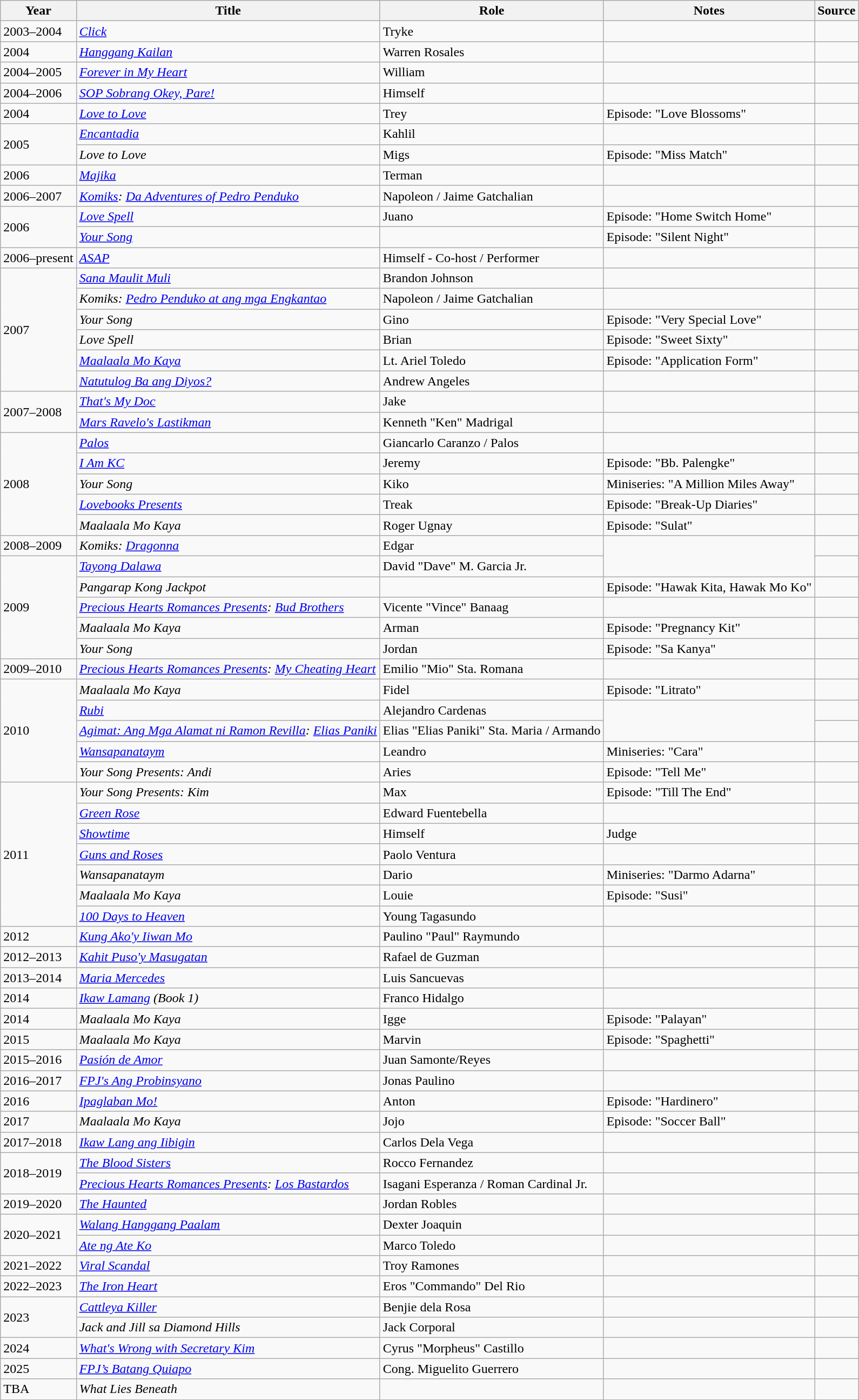<table class="wikitable sortable" >
<tr>
<th>Year</th>
<th>Title</th>
<th>Role</th>
<th class="unsortable">Notes </th>
<th class="unsortable">Source </th>
</tr>
<tr>
<td>2003–2004</td>
<td><em><a href='#'>Click</a></em></td>
<td>Tryke</td>
<td></td>
<td></td>
</tr>
<tr>
<td>2004</td>
<td><em><a href='#'>Hanggang Kailan</a></em></td>
<td>Warren Rosales</td>
<td></td>
<td></td>
</tr>
<tr>
<td>2004–2005</td>
<td><em><a href='#'>Forever in My Heart</a></em></td>
<td>William</td>
<td></td>
<td></td>
</tr>
<tr>
<td>2004–2006</td>
<td><em><a href='#'>SOP Sobrang Okey, Pare!</a></em></td>
<td>Himself</td>
<td></td>
<td></td>
</tr>
<tr>
<td>2004</td>
<td><em><a href='#'>Love to Love</a></em></td>
<td>Trey</td>
<td>Episode: "Love Blossoms"</td>
<td></td>
</tr>
<tr>
<td rowspan="2">2005</td>
<td><em><a href='#'>Encantadia</a></em></td>
<td>Kahlil</td>
<td></td>
<td></td>
</tr>
<tr>
<td><em>Love to Love</em></td>
<td>Migs</td>
<td>Episode: "Miss Match"</td>
<td></td>
</tr>
<tr>
<td>2006</td>
<td><em><a href='#'>Majika</a></em></td>
<td>Terman</td>
<td></td>
<td></td>
</tr>
<tr>
<td>2006–2007</td>
<td><em><a href='#'>Komiks</a>: <a href='#'>Da Adventures of Pedro Penduko</a></em></td>
<td>Napoleon / Jaime Gatchalian</td>
<td></td>
<td></td>
</tr>
<tr>
<td rowspan="2">2006</td>
<td><em><a href='#'>Love Spell</a></em></td>
<td>Juano</td>
<td>Episode: "Home Switch Home"</td>
<td></td>
</tr>
<tr>
<td><em><a href='#'>Your Song</a></em></td>
<td></td>
<td>Episode: "Silent Night"</td>
<td></td>
</tr>
<tr>
<td>2006–present</td>
<td><em><a href='#'>ASAP</a></em></td>
<td>Himself - Co-host / Performer</td>
<td></td>
<td></td>
</tr>
<tr>
<td rowspan="6">2007</td>
<td><em><a href='#'>Sana Maulit Muli</a></em></td>
<td>Brandon Johnson</td>
<td></td>
<td></td>
</tr>
<tr>
<td><em>Komiks: <a href='#'>Pedro Penduko at ang mga Engkantao</a></em></td>
<td>Napoleon / Jaime Gatchalian</td>
<td></td>
<td></td>
</tr>
<tr>
<td><em>Your Song</em></td>
<td>Gino</td>
<td>Episode: "Very Special Love"</td>
<td></td>
</tr>
<tr>
<td><em>Love Spell</em></td>
<td>Brian</td>
<td>Episode: "Sweet Sixty"</td>
<td></td>
</tr>
<tr>
<td><em><a href='#'>Maalaala Mo Kaya</a></em></td>
<td>Lt. Ariel Toledo</td>
<td>Episode: "Application Form"</td>
<td></td>
</tr>
<tr>
<td><em><a href='#'>Natutulog Ba ang Diyos?</a></em></td>
<td>Andrew Angeles</td>
<td></td>
<td></td>
</tr>
<tr>
<td rowspan="2">2007–2008</td>
<td><em><a href='#'>That's My Doc</a></em></td>
<td>Jake</td>
<td></td>
<td></td>
</tr>
<tr>
<td><em><a href='#'>Mars Ravelo's Lastikman</a></em></td>
<td>Kenneth "Ken" Madrigal</td>
<td></td>
<td></td>
</tr>
<tr>
<td rowspan="5">2008</td>
<td><em><a href='#'>Palos</a></em></td>
<td>Giancarlo Caranzo / Palos</td>
<td></td>
<td></td>
</tr>
<tr>
<td><em><a href='#'>I Am KC</a></em></td>
<td>Jeremy</td>
<td>Episode: "Bb. Palengke"</td>
<td></td>
</tr>
<tr>
<td><em>Your Song</em></td>
<td>Kiko</td>
<td>Miniseries: "A Million Miles Away"</td>
<td></td>
</tr>
<tr>
<td><em><a href='#'>Lovebooks Presents</a></em></td>
<td>Treak</td>
<td>Episode: "Break-Up Diaries"</td>
<td></td>
</tr>
<tr>
<td><em>Maalaala Mo Kaya</em></td>
<td>Roger Ugnay</td>
<td>Episode: "Sulat"</td>
<td></td>
</tr>
<tr>
<td>2008–2009</td>
<td><em>Komiks: <a href='#'>Dragonna</a></em></td>
<td>Edgar</td>
<td rowspan="2"></td>
<td></td>
</tr>
<tr>
<td rowspan="5">2009</td>
<td><em><a href='#'>Tayong Dalawa</a></em></td>
<td>David "Dave" M. Garcia Jr.</td>
<td></td>
</tr>
<tr>
<td><em>Pangarap Kong Jackpot</em></td>
<td></td>
<td>Episode: "Hawak Kita, Hawak Mo Ko"</td>
<td></td>
</tr>
<tr>
<td><em><a href='#'>Precious Hearts Romances Presents</a>: <a href='#'>Bud Brothers</a></em></td>
<td>Vicente "Vince" Banaag</td>
<td></td>
<td></td>
</tr>
<tr>
<td><em>Maalaala Mo Kaya</em></td>
<td>Arman</td>
<td>Episode: "Pregnancy Kit"</td>
<td></td>
</tr>
<tr>
<td><em>Your Song</em></td>
<td>Jordan</td>
<td>Episode: "Sa Kanya"</td>
<td></td>
</tr>
<tr>
<td>2009–2010</td>
<td><em><a href='#'>Precious Hearts Romances Presents</a>: <a href='#'>My Cheating Heart</a></em></td>
<td>Emilio "Mio" Sta. Romana</td>
<td></td>
<td></td>
</tr>
<tr>
<td rowspan="5">2010</td>
<td><em>Maalaala Mo Kaya</em></td>
<td>Fidel</td>
<td>Episode: "Litrato"</td>
<td></td>
</tr>
<tr>
<td><em><a href='#'>Rubi</a></em></td>
<td>Alejandro Cardenas</td>
<td rowspan="2"></td>
<td></td>
</tr>
<tr>
<td><em><a href='#'>Agimat: Ang Mga Alamat ni Ramon Revilla</a>: <a href='#'>Elias Paniki</a></em></td>
<td>Elias "Elias Paniki" Sta. Maria / Armando</td>
<td></td>
</tr>
<tr>
<td><em><a href='#'>Wansapanataym</a></em></td>
<td>Leandro</td>
<td>Miniseries: "Cara"</td>
<td></td>
</tr>
<tr>
<td><em>Your Song Presents: Andi</em></td>
<td>Aries</td>
<td>Episode: "Tell Me"</td>
<td></td>
</tr>
<tr>
<td rowspan="7">2011</td>
<td><em>Your Song Presents: Kim</em></td>
<td>Max</td>
<td>Episode: "Till The End"</td>
<td></td>
</tr>
<tr>
<td><em><a href='#'>Green Rose</a></em></td>
<td>Edward Fuentebella</td>
<td></td>
<td></td>
</tr>
<tr>
<td><em><a href='#'>Showtime</a></em></td>
<td>Himself</td>
<td>Judge</td>
<td></td>
</tr>
<tr>
<td><em><a href='#'>Guns and Roses</a></em></td>
<td>Paolo Ventura</td>
<td></td>
<td></td>
</tr>
<tr>
<td><em>Wansapanataym</em></td>
<td>Dario</td>
<td>Miniseries: "Darmo Adarna"</td>
<td></td>
</tr>
<tr>
<td><em>Maalaala Mo Kaya</em></td>
<td>Louie</td>
<td>Episode: "Susi"</td>
<td></td>
</tr>
<tr>
<td><em><a href='#'>100 Days to Heaven</a></em></td>
<td>Young Tagasundo</td>
<td></td>
<td></td>
</tr>
<tr>
<td>2012</td>
<td><em><a href='#'>Kung Ako'y Iiwan Mo</a></em></td>
<td>Paulino "Paul" Raymundo</td>
<td></td>
<td></td>
</tr>
<tr>
<td>2012–2013</td>
<td><em><a href='#'>Kahit Puso'y Masugatan</a></em></td>
<td>Rafael de Guzman</td>
<td></td>
<td></td>
</tr>
<tr>
<td>2013–2014</td>
<td><em><a href='#'>Maria Mercedes</a></em></td>
<td>Luis Sancuevas</td>
<td></td>
<td></td>
</tr>
<tr>
<td>2014</td>
<td><em><a href='#'>Ikaw Lamang</a> (Book 1)</em></td>
<td>Franco Hidalgo</td>
<td></td>
<td></td>
</tr>
<tr>
<td>2014</td>
<td><em>Maalaala Mo Kaya</em></td>
<td>Igge</td>
<td>Episode: "Palayan"</td>
<td></td>
</tr>
<tr>
<td>2015</td>
<td><em>Maalaala Mo Kaya</em></td>
<td>Marvin</td>
<td>Episode: "Spaghetti"</td>
<td></td>
</tr>
<tr>
<td>2015–2016</td>
<td><em><a href='#'>Pasión de Amor</a></em></td>
<td>Juan Samonte/Reyes</td>
<td></td>
<td></td>
</tr>
<tr>
<td>2016–2017</td>
<td><em><a href='#'>FPJ's Ang Probinsyano</a></em></td>
<td>Jonas Paulino</td>
<td></td>
<td></td>
</tr>
<tr>
<td>2016</td>
<td><em><a href='#'>Ipaglaban Mo!</a></em></td>
<td>Anton</td>
<td>Episode: "Hardinero"</td>
<td></td>
</tr>
<tr>
<td>2017</td>
<td><em>Maalaala Mo Kaya</em></td>
<td>Jojo</td>
<td>Episode: "Soccer Ball"</td>
<td></td>
</tr>
<tr>
<td>2017–2018</td>
<td><em><a href='#'>Ikaw Lang ang Iibigin</a></em></td>
<td>Carlos Dela Vega</td>
<td></td>
<td></td>
</tr>
<tr>
<td rowspan=2>2018–2019</td>
<td><em><a href='#'>The Blood Sisters</a></em></td>
<td>Rocco Fernandez</td>
<td></td>
<td></td>
</tr>
<tr>
<td><em><a href='#'>Precious Hearts Romances Presents</a>: <a href='#'>Los Bastardos</a></em></td>
<td>Isagani Esperanza / Roman Cardinal Jr.</td>
<td></td>
<td></td>
</tr>
<tr>
<td>2019–2020</td>
<td><em><a href='#'>The Haunted</a></em></td>
<td>Jordan Robles</td>
<td></td>
<td></td>
</tr>
<tr>
<td rowspan=2>2020–2021</td>
<td><em><a href='#'>Walang Hanggang Paalam</a></em></td>
<td>Dexter Joaquin</td>
<td></td>
<td></td>
</tr>
<tr>
<td><em><a href='#'>Ate ng Ate Ko</a></em></td>
<td>Marco Toledo</td>
<td></td>
<td></td>
</tr>
<tr>
<td>2021–2022</td>
<td><em><a href='#'>Viral Scandal</a></em></td>
<td>Troy Ramones</td>
<td></td>
<td></td>
</tr>
<tr>
<td>2022–2023</td>
<td><em><a href='#'>The Iron Heart</a></em></td>
<td>Eros "Commando" Del Rio</td>
<td></td>
<td></td>
</tr>
<tr>
<td rowspan="2">2023</td>
<td><em><a href='#'>Cattleya Killer</a></em></td>
<td>Benjie dela Rosa</td>
<td></td>
<td></td>
</tr>
<tr>
<td><em>Jack and Jill sa Diamond Hills</em></td>
<td>Jack Corporal</td>
<td></td>
<td></td>
</tr>
<tr>
<td>2024</td>
<td><em><a href='#'>What's Wrong with Secretary Kim</a></em></td>
<td>Cyrus "Morpheus" Castillo</td>
<td></td>
<td></td>
</tr>
<tr>
<td>2025</td>
<td><em><a href='#'>FPJ’s Batang Quiapo</a></em></td>
<td>Cong. Miguelito Guerrero</td>
<td></td>
<td></td>
</tr>
<tr>
<td>TBA</td>
<td><em>What Lies Beneath</em></td>
<td></td>
<td></td>
<td></td>
</tr>
</table>
